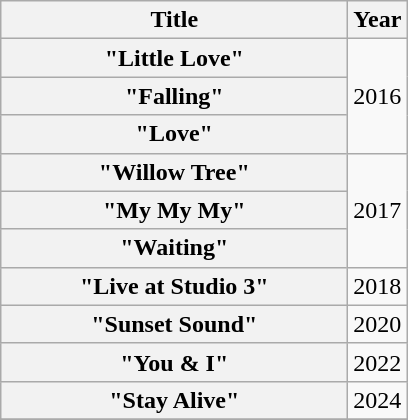<table class="wikitable plainrowheaders" style="text-align:center;">
<tr>
<th scope="col" style="width:14em;">Title</th>
<th scope="col" style="width:1em;">Year</th>
</tr>
<tr>
<th scope="row">"Little Love"</th>
<td rowspan="3">2016</td>
</tr>
<tr>
<th scope="row">"Falling"</th>
</tr>
<tr>
<th scope="row">"Love"</th>
</tr>
<tr>
<th scope="row">"Willow Tree"</th>
<td rowspan="3">2017</td>
</tr>
<tr>
<th scope="row">"My My My"</th>
</tr>
<tr>
<th scope="row">"Waiting"</th>
</tr>
<tr>
<th scope="row">"Live at Studio 3"</th>
<td rowspan="1">2018</td>
</tr>
<tr>
<th scope="row">"Sunset Sound"</th>
<td rowspan="1">2020</td>
</tr>
<tr>
<th scope="row">"You & I"</th>
<td rowspan="1">2022</td>
</tr>
<tr>
<th scope="row">"Stay Alive"</th>
<td rowspan="1">2024</td>
</tr>
<tr>
</tr>
</table>
